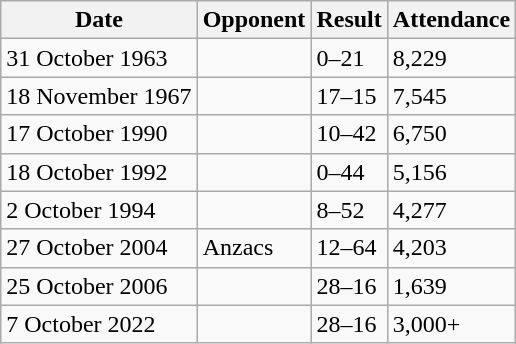<table class="wikitable">
<tr>
<th>Date</th>
<th>Opponent</th>
<th>Result</th>
<th>Attendance</th>
</tr>
<tr>
<td>31 October 1963</td>
<td></td>
<td>0–21</td>
<td>8,229</td>
</tr>
<tr>
<td>18 November 1967</td>
<td></td>
<td>17–15</td>
<td>7,545</td>
</tr>
<tr>
<td>17 October 1990</td>
<td></td>
<td>10–42</td>
<td>6,750</td>
</tr>
<tr>
<td>18 October 1992</td>
<td></td>
<td>0–44</td>
<td>5,156</td>
</tr>
<tr>
<td>2 October 1994</td>
<td></td>
<td>8–52</td>
<td>4,277</td>
</tr>
<tr>
<td>27 October 2004</td>
<td> Anzacs</td>
<td>12–64</td>
<td>4,203</td>
</tr>
<tr>
<td>25 October 2006</td>
<td></td>
<td>28–16</td>
<td>1,639</td>
</tr>
<tr>
<td>7 October 2022</td>
<td></td>
<td>28–16</td>
<td>3,000+</td>
</tr>
</table>
